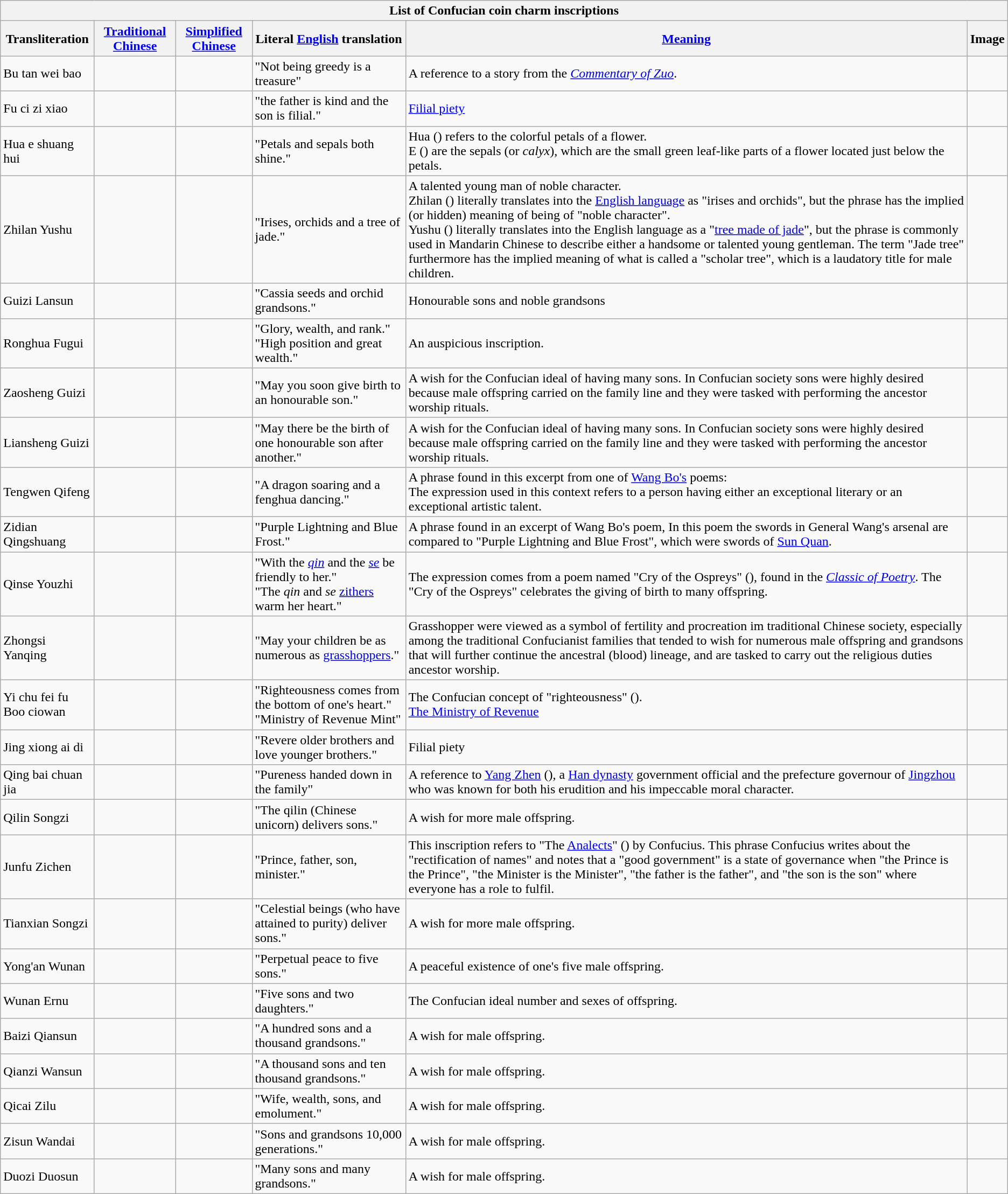<table class="wikitable" style="font-size: 100%">
<tr>
<th colspan=6>List of Confucian coin charm inscriptions</th>
</tr>
<tr>
<th>Transliteration</th>
<th><a href='#'>Traditional Chinese</a></th>
<th><a href='#'>Simplified Chinese</a></th>
<th>Literal <a href='#'>English</a> translation</th>
<th><a href='#'>Meaning</a></th>
<th>Image</th>
</tr>
<tr>
<td>Bu tan wei bao</td>
<td></td>
<td></td>
<td>"Not being greedy is a treasure"</td>
<td>A reference to a story from the <em><a href='#'>Commentary of Zuo</a></em>.</td>
<td></td>
</tr>
<tr>
<td>Fu ci zi xiao</td>
<td></td>
<td></td>
<td>"the father is kind and the son is filial."</td>
<td><a href='#'>Filial piety</a></td>
<td></td>
</tr>
<tr>
<td>Hua e shuang hui</td>
<td></td>
<td></td>
<td>"Petals and sepals both shine."</td>
<td>Hua () refers to the colorful petals of a flower.<br>E () are the sepals (or <em>calyx</em>), which are the small green leaf-like parts of a flower located just below the petals.</td>
<td></td>
</tr>
<tr>
<td>Zhilan Yushu</td>
<td></td>
<td></td>
<td>"Irises, orchids and a tree of jade."</td>
<td>A talented young man of noble character.<br>Zhilan () literally translates into the <a href='#'>English language</a> as "irises and orchids", but the phrase has the implied (or hidden) meaning of being of "noble character".<br>Yushu () literally translates into the English language as a "<a href='#'>tree made of jade</a>", but the phrase is commonly used in Mandarin Chinese to describe either a handsome or talented young gentleman. The term "Jade tree" furthermore has the implied meaning of what is called a "scholar tree", which is a laudatory title for male children.</td>
<td></td>
</tr>
<tr>
<td>Guizi Lansun</td>
<td></td>
<td></td>
<td>"Cassia seeds and orchid grandsons."</td>
<td>Honourable sons and noble grandsons</td>
<td></td>
</tr>
<tr>
<td>Ronghua Fugui</td>
<td></td>
<td></td>
<td>"Glory, wealth, and rank."<br>"High position and great wealth."</td>
<td>An auspicious inscription.</td>
<td></td>
</tr>
<tr>
<td>Zaosheng Guizi</td>
<td></td>
<td></td>
<td>"May you soon give birth to an honourable son."</td>
<td>A wish for the Confucian ideal of having many sons. In Confucian society sons were highly desired because male offspring carried on the family line and they were tasked with performing the ancestor worship rituals.</td>
<td></td>
</tr>
<tr>
<td>Liansheng Guizi</td>
<td></td>
<td></td>
<td>"May there be the birth of one honourable son after another."</td>
<td>A wish for the Confucian ideal of having many sons. In Confucian society sons were highly desired because male offspring carried on the family line and they were tasked with performing the ancestor worship rituals.</td>
<td></td>
</tr>
<tr>
<td>Tengwen Qifeng</td>
<td></td>
<td></td>
<td>"A dragon soaring and a fenghua dancing."</td>
<td>A phrase found in this excerpt from one of <a href='#'>Wang Bo's</a> poems:  <br>The expression used in this context refers to a person having either an exceptional literary or an exceptional artistic talent.</td>
</tr>
<tr>
<td>Zidian Qingshuang</td>
<td></td>
<td></td>
<td>"Purple Lightning and Blue Frost."</td>
<td>A phrase found in an excerpt of Wang Bo's poem, In this poem the swords in General Wang's arsenal are compared to "Purple Lightning and Blue Frost", which were swords of <a href='#'>Sun Quan</a>.</td>
<td></td>
</tr>
<tr>
<td>Qinse Youzhi</td>
<td></td>
<td></td>
<td>"With the <em><a href='#'>qin</a></em> and the <em><a href='#'>se</a></em> be friendly to her."<br>"The <em>qin</em> and <em>se</em> <a href='#'>zithers</a> warm her heart."</td>
<td>The expression comes from a poem named "Cry of the Ospreys" (), found in the <em><a href='#'>Classic of Poetry</a></em>. The "Cry of the Ospreys" celebrates the giving of birth to many offspring.</td>
<td></td>
</tr>
<tr>
<td>Zhongsi Yanqing</td>
<td></td>
<td></td>
<td>"May your children be as numerous as <a href='#'>grasshoppers</a>."</td>
<td>Grasshopper were viewed as a symbol of fertility and procreation im traditional Chinese society, especially among the traditional Confucianist families that tended to wish for numerous male offspring and grandsons that will further continue the ancestral (blood) lineage, and are tasked to carry out the religious duties ancestor worship.</td>
<td></td>
</tr>
<tr>
<td>Yi chu fei fu<br>Boo ciowan</td>
<td><br></td>
<td><br></td>
<td>"Righteousness comes from the bottom of one's heart."<br>"Ministry of Revenue Mint"</td>
<td>The Confucian concept of "righteousness" ().<br><a href='#'>The Ministry of Revenue</a></td>
<td></td>
</tr>
<tr>
<td>Jing xiong ai di</td>
<td></td>
<td></td>
<td>"Revere older brothers and love younger brothers."</td>
<td>Filial piety</td>
<td></td>
</tr>
<tr>
<td>Qing bai chuan jia</td>
<td></td>
<td></td>
<td>"Pureness handed down in the family"</td>
<td>A reference to <a href='#'>Yang Zhen</a> (), a <a href='#'>Han dynasty</a> government official and the prefecture governour of <a href='#'>Jingzhou</a> who was known for both his erudition and his impeccable moral character.</td>
<td></td>
</tr>
<tr>
<td>Qilin Songzi</td>
<td></td>
<td></td>
<td>"The qilin (Chinese unicorn) delivers sons."</td>
<td>A wish for more male offspring.</td>
<td></td>
</tr>
<tr>
<td>Junfu Zichen</td>
<td></td>
<td></td>
<td>"Prince, father, son, minister."</td>
<td>This inscription refers to "The <a href='#'>Analects</a>" () by Confucius. This phrase Confucius writes about the "rectification of names" and notes that a "good government" is a state of governance when "the Prince is the Prince", "the Minister is the Minister", "the father is the father", and "the son is the son" where everyone has a role to fulfil.</td>
<td></td>
</tr>
<tr>
<td>Tianxian Songzi</td>
<td></td>
<td></td>
<td>"Celestial beings (who have attained to purity) deliver sons."</td>
<td>A wish for more male offspring.</td>
<td></td>
</tr>
<tr>
<td>Yong'an Wunan</td>
<td></td>
<td></td>
<td>"Perpetual peace to five sons."</td>
<td>A peaceful existence of one's five male offspring.</td>
<td></td>
</tr>
<tr>
<td>Wunan Ernu</td>
<td></td>
<td></td>
<td>"Five sons and two daughters."</td>
<td>The Confucian ideal number and sexes of offspring.</td>
<td></td>
</tr>
<tr>
<td>Baizi Qiansun</td>
<td></td>
<td></td>
<td>"A hundred sons and a thousand grandsons."</td>
<td>A wish for male offspring.</td>
<td></td>
</tr>
<tr>
<td>Qianzi Wansun</td>
<td></td>
<td></td>
<td>"A thousand sons and ten thousand grandsons."</td>
<td>A wish for male offspring.</td>
<td></td>
</tr>
<tr>
<td>Qicai Zilu</td>
<td></td>
<td></td>
<td>"Wife, wealth, sons, and emolument."</td>
<td>A wish for male offspring.</td>
<td></td>
</tr>
<tr>
<td>Zisun Wandai</td>
<td></td>
<td></td>
<td>"Sons and grandsons 10,000 generations."</td>
<td>A wish for male offspring.</td>
<td></td>
</tr>
<tr>
<td>Duozi Duosun</td>
<td></td>
<td></td>
<td>"Many sons and many grandsons."</td>
<td>A wish for male offspring.</td>
<td></td>
</tr>
</table>
